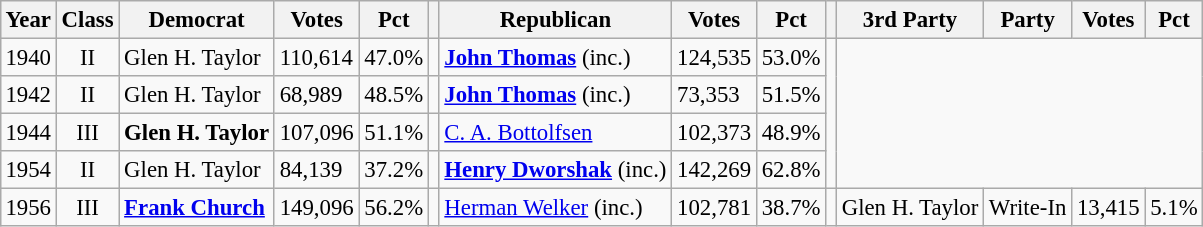<table class="wikitable" style="margin:0.5em ; font-size:95%">
<tr>
<th>Year</th>
<th>Class</th>
<th>Democrat</th>
<th>Votes</th>
<th>Pct</th>
<th></th>
<th>Republican</th>
<th>Votes</th>
<th>Pct</th>
<th></th>
<th>3rd Party</th>
<th>Party</th>
<th>Votes</th>
<th>Pct</th>
</tr>
<tr>
<td>1940</td>
<td align=center>II</td>
<td>Glen H. Taylor</td>
<td>110,614</td>
<td>47.0%</td>
<td></td>
<td><strong><a href='#'>John Thomas</a></strong> (inc.)</td>
<td>124,535</td>
<td>53.0%</td>
<td rowspan=4></td>
<td colspan=4 rowspan=4></td>
</tr>
<tr>
<td>1942</td>
<td align=center>II</td>
<td>Glen H. Taylor</td>
<td>68,989</td>
<td>48.5%</td>
<td></td>
<td><strong><a href='#'>John Thomas</a></strong> (inc.)</td>
<td>73,353</td>
<td>51.5%</td>
</tr>
<tr>
<td>1944</td>
<td align=center>III</td>
<td><strong>Glen H. Taylor</strong></td>
<td>107,096</td>
<td>51.1%</td>
<td></td>
<td><a href='#'>C. A. Bottolfsen</a></td>
<td>102,373</td>
<td>48.9%</td>
</tr>
<tr>
<td>1954</td>
<td align=center>II</td>
<td>Glen H. Taylor</td>
<td>84,139</td>
<td>37.2%</td>
<td></td>
<td><strong><a href='#'>Henry Dworshak</a></strong> (inc.)</td>
<td>142,269</td>
<td>62.8%</td>
</tr>
<tr>
<td>1956</td>
<td align=center>III</td>
<td><strong><a href='#'>Frank Church</a></strong></td>
<td>149,096</td>
<td>56.2%</td>
<td></td>
<td><a href='#'>Herman Welker</a> (inc.)</td>
<td>102,781</td>
<td>38.7%</td>
<td></td>
<td>Glen H. Taylor</td>
<td>Write-In</td>
<td>13,415</td>
<td>5.1%</td>
</tr>
</table>
